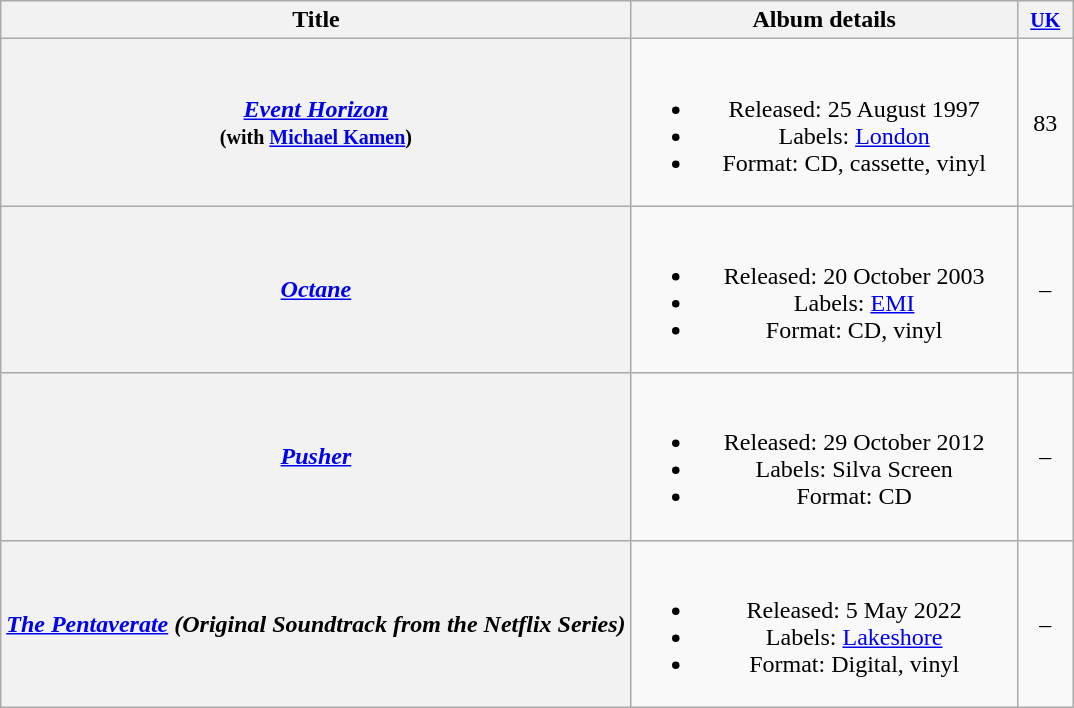<table class="wikitable plainrowheaders" style=text-align:center;>
<tr>
<th scope="col">Title</th>
<th scope="col" width="250">Album details</th>
<th scope="col" width="30"><small><a href='#'>UK</a></small><br></th>
</tr>
<tr>
<th scope="row"><em><a href='#'>Event Horizon</a></em><br><small>(with <a href='#'>Michael Kamen</a>)</small></th>
<td><br><ul><li>Released: 25 August 1997</li><li>Labels: <a href='#'>London</a></li><li>Format: CD, cassette, vinyl</li></ul></td>
<td>83</td>
</tr>
<tr>
<th scope="row"><em><a href='#'>Octane</a></em></th>
<td><br><ul><li>Released: 20 October 2003</li><li>Labels: <a href='#'>EMI</a></li><li>Format: CD, vinyl</li></ul></td>
<td>–</td>
</tr>
<tr>
<th scope="row"><em><a href='#'>Pusher</a></em></th>
<td><br><ul><li>Released: 29 October 2012</li><li>Labels: Silva Screen</li><li>Format: CD</li></ul></td>
<td>–</td>
</tr>
<tr>
<th scope="row"><em><a href='#'>The Pentaverate</a> (Original Soundtrack from the Netflix Series)</em></th>
<td><br><ul><li>Released: 5 May 2022</li><li>Labels: <a href='#'>Lakeshore</a></li><li>Format: Digital, vinyl</li></ul></td>
<td>–</td>
</tr>
</table>
